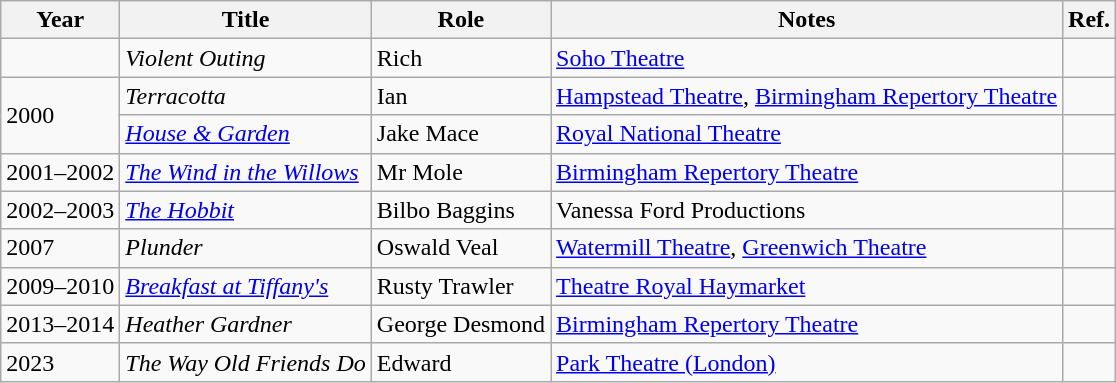<table class="wikitable">
<tr>
<th>Year</th>
<th>Title</th>
<th>Role</th>
<th>Notes</th>
<th>Ref.</th>
</tr>
<tr>
<td></td>
<td><em>Violent Outing</em></td>
<td>Rich</td>
<td><a href='#'>Soho Theatre</a></td>
<td></td>
</tr>
<tr>
<td rowspan="2">2000</td>
<td><em>Terracotta</em></td>
<td>Ian</td>
<td><a href='#'>Hampstead Theatre</a>, <a href='#'>Birmingham Repertory Theatre</a></td>
<td></td>
</tr>
<tr>
<td><a href='#'><em>House & Garden</em></a></td>
<td>Jake Mace</td>
<td><a href='#'>Royal National Theatre</a></td>
<td></td>
</tr>
<tr>
<td>2001–2002</td>
<td><em><a href='#'>The Wind in the Willows</a></em></td>
<td>Mr Mole</td>
<td><a href='#'>Birmingham Repertory Theatre</a></td>
<td></td>
</tr>
<tr>
<td>2002–2003</td>
<td><em><a href='#'>The Hobbit</a></em></td>
<td>Bilbo Baggins</td>
<td>Vanessa Ford Productions</td>
<td></td>
</tr>
<tr>
<td>2007</td>
<td><em>Plunder</em></td>
<td>Oswald Veal</td>
<td><a href='#'>Watermill Theatre</a>, <a href='#'>Greenwich Theatre</a></td>
<td></td>
</tr>
<tr>
<td>2009–2010</td>
<td><em><a href='#'>Breakfast at Tiffany's</a></em></td>
<td>Rusty Trawler</td>
<td><a href='#'>Theatre Royal Haymarket</a></td>
<td></td>
</tr>
<tr>
<td>2013–2014</td>
<td><em>Heather Gardner</em></td>
<td>George Desmond</td>
<td><a href='#'>Birmingham Repertory Theatre</a></td>
<td></td>
</tr>
<tr>
<td>2023</td>
<td><em>The Way Old Friends Do</em></td>
<td>Edward</td>
<td><a href='#'>Park Theatre (London)</a></td>
<td></td>
</tr>
</table>
